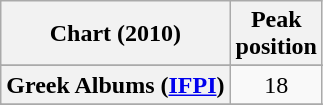<table class="wikitable sortable plainrowheaders" style="text-align:center;" border="1">
<tr>
<th scope="col">Chart (2010)</th>
<th scope="col">Peak<br>position</th>
</tr>
<tr>
</tr>
<tr>
</tr>
<tr>
</tr>
<tr>
<th scope="row">Greek Albums (<a href='#'>IFPI</a>)</th>
<td>18</td>
</tr>
<tr>
</tr>
<tr>
</tr>
<tr>
</tr>
<tr>
</tr>
<tr>
</tr>
</table>
